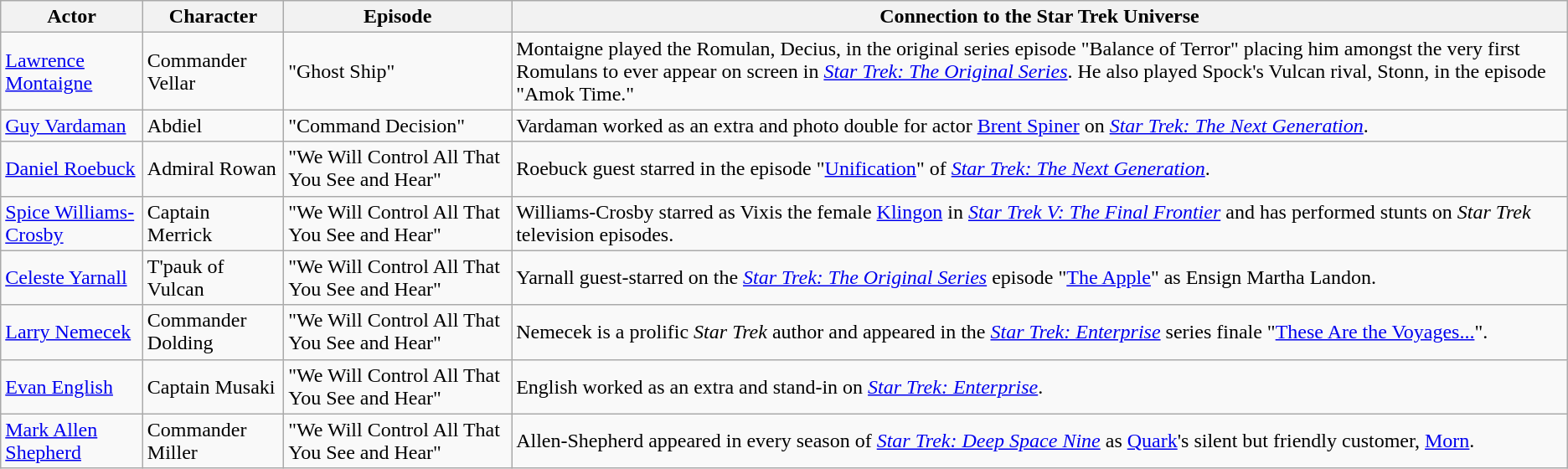<table class="wikitable">
<tr>
<th>Actor</th>
<th>Character</th>
<th>Episode</th>
<th>Connection to the Star Trek Universe</th>
</tr>
<tr>
<td><a href='#'>Lawrence Montaigne</a></td>
<td>Commander Vellar</td>
<td>"Ghost Ship"</td>
<td>Montaigne played the Romulan, Decius, in the original series episode "Balance of Terror" placing him amongst the very first Romulans to ever appear on screen in <em><a href='#'>Star Trek: The Original Series</a></em>. He also played Spock's Vulcan rival, Stonn, in the episode "Amok Time."</td>
</tr>
<tr>
<td><a href='#'>Guy Vardaman</a></td>
<td>Abdiel</td>
<td>"Command Decision"</td>
<td>Vardaman worked as an extra and photo double for actor <a href='#'>Brent Spiner</a> on <em><a href='#'>Star Trek: The Next Generation</a></em>.</td>
</tr>
<tr>
<td><a href='#'>Daniel Roebuck</a></td>
<td>Admiral Rowan</td>
<td>"We Will Control All That You See and Hear"</td>
<td>Roebuck guest starred in the episode "<a href='#'>Unification</a>" of <em><a href='#'>Star Trek: The Next Generation</a></em>.</td>
</tr>
<tr>
<td><a href='#'>Spice Williams-Crosby</a></td>
<td>Captain Merrick</td>
<td>"We Will Control All That You See and Hear"</td>
<td>Williams-Crosby starred as Vixis the female <a href='#'>Klingon</a> in <em><a href='#'>Star Trek V: The Final Frontier</a></em> and has performed stunts on <em>Star Trek</em> television episodes.</td>
</tr>
<tr>
<td><a href='#'>Celeste Yarnall</a></td>
<td>T'pauk of Vulcan</td>
<td>"We Will Control All That You See and Hear"</td>
<td>Yarnall guest-starred on the <em><a href='#'>Star Trek: The Original Series</a></em> episode "<a href='#'>The Apple</a>" as Ensign Martha Landon.</td>
</tr>
<tr>
<td><a href='#'>Larry Nemecek</a></td>
<td>Commander Dolding</td>
<td>"We Will Control All That You See and Hear"</td>
<td>Nemecek is a prolific <em>Star Trek</em> author and appeared in the <em><a href='#'>Star Trek: Enterprise</a></em> series finale "<a href='#'>These Are the Voyages...</a>".</td>
</tr>
<tr>
<td><a href='#'>Evan English</a></td>
<td>Captain Musaki</td>
<td>"We Will Control All That You See and Hear"</td>
<td>English worked as an extra and stand-in on <em><a href='#'>Star Trek: Enterprise</a></em>.</td>
</tr>
<tr>
<td><a href='#'>Mark Allen Shepherd</a></td>
<td>Commander Miller</td>
<td>"We Will Control All That You See and Hear"</td>
<td>Allen-Shepherd appeared in every season of <em><a href='#'>Star Trek: Deep Space Nine</a></em> as <a href='#'>Quark</a>'s silent but friendly customer, <a href='#'>Morn</a>.</td>
</tr>
</table>
